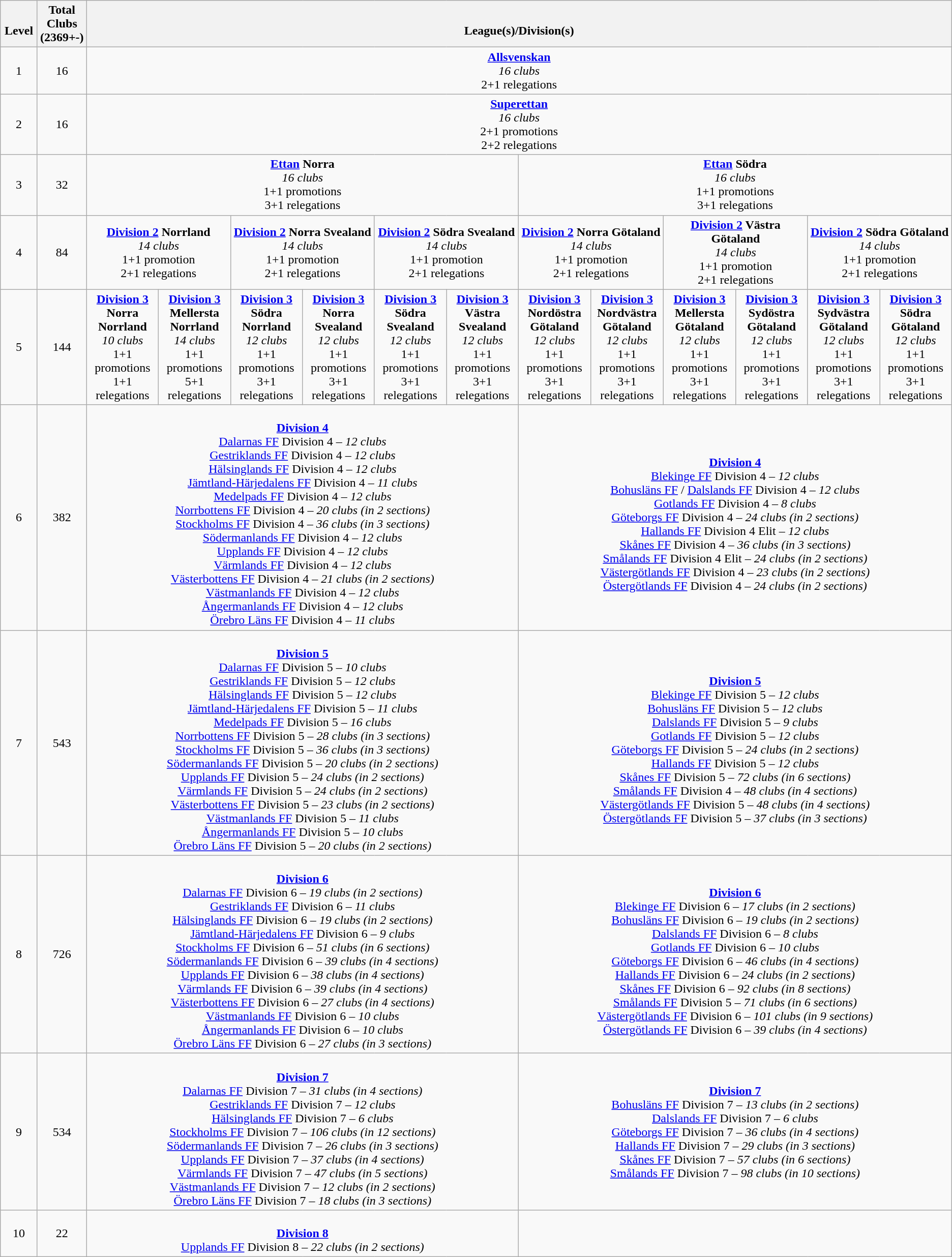<table class="wikitable" style="text-align: center;">
<tr>
<th colspan="1" width="4%"><br>Level</th>
<th>Total Clubs<br>(2369+-)</th>
<th colspan="12" width="96%"><br>League(s)/Division(s)</th>
</tr>
<tr>
<td>1</td>
<td>16</td>
<td colspan="12"><strong><a href='#'>Allsvenskan</a></strong><br><em>16 clubs</em><br>2+1 relegations</td>
</tr>
<tr>
<td>2</td>
<td>16</td>
<td colspan="12"><strong><a href='#'>Superettan</a></strong><br><em>16 clubs</em><br>2+1 promotions<br>2+2 relegations</td>
</tr>
<tr>
<td>3</td>
<td>32</td>
<td colspan="6"><strong><a href='#'>Ettan</a> Norra</strong><br><em>16 clubs</em><br>1+1 promotions<br>3+1 relegations</td>
<td colspan="6"><strong><a href='#'>Ettan</a> Södra</strong><br><em>16 clubs</em><br>1+1 promotions<br>3+1 relegations</td>
</tr>
<tr>
<td>4</td>
<td>84</td>
<td colspan="2"><strong><a href='#'>Division 2</a> Norrland</strong><br><em>14 clubs</em><br>1+1 promotion<br>2+1 relegations</td>
<td colspan="2"><strong><a href='#'>Division 2</a> Norra Svealand</strong><br><em>14 clubs</em><br>1+1 promotion<br>2+1 relegations</td>
<td colspan="2"><strong><a href='#'>Division 2</a> Södra Svealand</strong><br><em>14 clubs</em><br>1+1 promotion<br>2+1 relegations</td>
<td colspan="2"><strong><a href='#'>Division 2</a> Norra Götaland</strong><br><em>14 clubs</em><br>1+1 promotion<br>2+1 relegations</td>
<td colspan="2"><strong><a href='#'>Division 2</a> Västra Götaland</strong><br><em>14 clubs</em><br>1+1 promotion<br>2+1 relegations</td>
<td colspan="2"><strong><a href='#'>Division 2</a> Södra Götaland</strong><br><em>14 clubs</em><br>1+1 promotion<br>2+1 relegations</td>
</tr>
<tr>
<td>5</td>
<td>144</td>
<td width="8%"><strong><a href='#'>Division 3</a> Norra Norrland</strong><br><em>10 clubs</em><br>1+1 promotions<br>1+1 relegations</td>
<td width="8%"><strong><a href='#'>Division 3</a> Mellersta Norrland</strong><br><em>14 clubs</em><br>1+1 promotions<br>5+1 relegations</td>
<td width="8%"><strong><a href='#'>Division 3</a> Södra Norrland</strong><br><em>12 clubs</em><br>1+1 promotions<br>3+1 relegations</td>
<td width="8%"><strong><a href='#'>Division 3</a> Norra Svealand</strong><br><em>12 clubs</em><br>1+1 promotions<br>3+1 relegations</td>
<td width="8%"><strong><a href='#'>Division 3</a> Södra Svealand</strong><br><em>12 clubs</em><br>1+1 promotions<br>3+1 relegations</td>
<td width="8%"><strong><a href='#'>Division 3</a> Västra Svealand</strong><br><em>12 clubs</em><br>1+1 promotions<br>3+1 relegations</td>
<td width="8%"><strong><a href='#'>Division 3</a> Nordöstra Götaland</strong><br><em>12 clubs</em><br>1+1 promotions<br>3+1 relegations</td>
<td width="8%"><strong><a href='#'>Division 3</a> Nordvästra Götaland</strong><br><em>12 clubs</em><br>1+1 promotions<br>3+1 relegations</td>
<td width="8%"><strong><a href='#'>Division 3</a> Mellersta Götaland</strong><br><em>12 clubs</em><br>1+1 promotions<br>3+1 relegations</td>
<td width="8%"><strong><a href='#'>Division 3</a> Sydöstra Götaland</strong><br><em>12 clubs</em><br>1+1 promotions<br>3+1 relegations</td>
<td width="8%"><strong><a href='#'>Division 3</a> Sydvästra Götaland</strong><br><em>12 clubs</em><br>1+1 promotions<br>3+1 relegations</td>
<td width="8%"><strong><a href='#'>Division 3</a> Södra Götaland</strong><br><em>12 clubs</em><br>1+1 promotions<br>3+1 relegations</td>
</tr>
<tr>
<td>6</td>
<td>382</td>
<td colspan="6" width="48%"><br><strong><a href='#'>Division 4</a></strong><br>
<a href='#'>Dalarnas FF</a> Division 4 – <em>12 clubs</em><br>
<a href='#'>Gestriklands FF</a> Division 4 – <em>12 clubs</em><br>
<a href='#'>Hälsinglands FF</a> Division 4 – <em>12 clubs</em><br>
<a href='#'>Jämtland-Härjedalens FF</a> Division 4 – <em>11 clubs</em><br>
<a href='#'>Medelpads FF</a> Division 4 – <em>12 clubs</em><br>
<a href='#'>Norrbottens FF</a> Division 4 – <em>20 clubs (in 2 sections)</em><br>
<a href='#'>Stockholms FF</a> Division 4 – <em>36 clubs (in 3 sections)</em><br>
<a href='#'>Södermanlands FF</a> Division 4 – <em>12 clubs</em><br>
<a href='#'>Upplands FF</a> Division 4 – <em>12 clubs</em><br>
<a href='#'>Värmlands FF</a> Division 4 – <em>12 clubs</em><br>
<a href='#'>Västerbottens FF</a> Division 4 – <em>21 clubs (in 2 sections)</em><br>
<a href='#'>Västmanlands FF</a> Division 4 – <em>12 clubs</em><br>
<a href='#'>Ångermanlands FF</a> Division 4 – <em>12 clubs</em><br>
<a href='#'>Örebro Läns FF</a> Division 4 – <em>11 clubs</em><br></td>
<td colspan="6" width="48%"><br><strong><a href='#'>Division 4</a></strong><br>
<a href='#'>Blekinge FF</a> Division 4 – <em>12 clubs</em><br>
<a href='#'>Bohusläns FF</a> / <a href='#'>Dalslands FF</a> Division 4 – <em>12 clubs</em><br>
<a href='#'>Gotlands FF</a> Division 4 – <em>8 clubs</em><br>
<a href='#'>Göteborgs FF</a> Division 4 – <em>24 clubs (in 2 sections)</em><br>
<a href='#'>Hallands FF</a> Division 4 Elit – <em>12 clubs</em><br>
<a href='#'>Skånes FF</a> Division 4 – <em>36 clubs (in 3 sections)</em><br>
<a href='#'>Smålands FF</a> Division 4 Elit – <em>24 clubs (in 2 sections)</em><br>
<a href='#'>Västergötlands FF</a> Division 4 – <em>23 clubs (in 2 sections)</em><br>
<a href='#'>Östergötlands FF</a> Division 4 – <em>24 clubs (in 2 sections)</em><br></td>
</tr>
<tr>
<td>7</td>
<td>543</td>
<td colspan="6" width="48%"><br><strong><a href='#'>Division 5</a></strong><br>
<a href='#'>Dalarnas FF</a> Division 5 – <em>10 clubs</em><br>
<a href='#'>Gestriklands FF</a> Division 5 – <em>12 clubs</em><br>
<a href='#'>Hälsinglands FF</a> Division 5 – <em>12 clubs</em><br>
<a href='#'>Jämtland-Härjedalens FF</a> Division 5 – <em>11 clubs</em><br>
<a href='#'>Medelpads FF</a> Division 5 – <em>16 clubs</em><br>
<a href='#'>Norrbottens FF</a> Division 5 – <em>28 clubs (in 3 sections)</em><br>
<a href='#'>Stockholms FF</a> Division 5 – <em>36 clubs (in 3 sections)</em><br>
<a href='#'>Södermanlands FF</a> Division 5 – <em>20 clubs (in 2 sections)</em><br>
<a href='#'>Upplands FF</a> Division 5 – <em>24 clubs (in 2 sections)</em><br>
<a href='#'>Värmlands FF</a> Division 5 – <em>24 clubs (in 2 sections)</em><br>
<a href='#'>Västerbottens FF</a> Division 5 – <em>23 clubs (in 2 sections)</em><br>
<a href='#'>Västmanlands FF</a> Division 5 – <em>11 clubs</em><br>
<a href='#'>Ångermanlands FF</a> Division 5 – <em>10 clubs</em><br>
<a href='#'>Örebro Läns FF</a> Division 5 – <em>20 clubs (in 2 sections)</em><br></td>
<td colspan="6" width="48%"><br><strong><a href='#'>Division 5</a></strong><br>
<a href='#'>Blekinge FF</a> Division 5 – <em>12 clubs</em><br>
<a href='#'>Bohusläns FF</a> Division 5 – <em>12 clubs</em><br>
<a href='#'>Dalslands FF</a> Division 5 – <em>9 clubs</em><br>
<a href='#'>Gotlands FF</a> Division 5 – <em>12 clubs</em><br>
<a href='#'>Göteborgs FF</a> Division 5 – <em>24 clubs (in 2 sections)</em><br>
<a href='#'>Hallands FF</a> Division 5 – <em>12 clubs</em><br>
<a href='#'>Skånes FF</a> Division 5 – <em>72 clubs (in 6 sections)</em><br>
<a href='#'>Smålands FF</a> Division 4 – <em>48 clubs (in 4 sections)</em><br>
<a href='#'>Västergötlands FF</a> Division 5 – <em>48 clubs (in 4 sections)</em><br>
<a href='#'>Östergötlands FF</a> Division 5 – <em>37 clubs (in 3 sections)</em><br></td>
</tr>
<tr>
<td>8</td>
<td>726</td>
<td colspan="6" width="48%"><br><strong><a href='#'>Division 6</a></strong><br>
<a href='#'>Dalarnas FF</a> Division 6 – <em>19 clubs (in 2 sections)</em><br>
<a href='#'>Gestriklands FF</a> Division 6 – <em>11 clubs</em><br>
<a href='#'>Hälsinglands FF</a> Division 6 – <em>19 clubs (in 2 sections)</em><br>
<a href='#'>Jämtland-Härjedalens FF</a> Division 6 – <em>9 clubs</em><br>
<a href='#'>Stockholms FF</a> Division 6 – <em>51 clubs (in 6 sections)</em><br>
<a href='#'>Södermanlands FF</a> Division 6 – <em>39 clubs (in 4 sections)</em><br>
<a href='#'>Upplands FF</a> Division 6 – <em>38 clubs (in 4 sections)</em><br>
<a href='#'>Värmlands FF</a> Division 6 – <em>39 clubs (in 4 sections)</em><br>
<a href='#'>Västerbottens FF</a> Division 6 – <em>27 clubs (in 4 sections)</em><br>
<a href='#'>Västmanlands FF</a> Division 6 – <em>10 clubs</em><br>
<a href='#'>Ångermanlands FF</a> Division 6 – <em>10 clubs</em><br>
<a href='#'>Örebro Läns FF</a> Division 6 – <em>27 clubs (in 3 sections)</em><br></td>
<td colspan="6" width="48%"><br><strong><a href='#'>Division 6</a></strong><br>
<a href='#'>Blekinge FF</a> Division 6 – <em>17 clubs (in 2 sections)</em><br>
<a href='#'>Bohusläns FF</a> Division 6 – <em>19 clubs (in 2 sections)</em><br>
<a href='#'>Dalslands FF</a> Division 6 – <em>8 clubs</em><br>
<a href='#'>Gotlands FF</a> Division 6 – <em>10 clubs</em><br>
<a href='#'>Göteborgs FF</a> Division 6 – <em>46 clubs (in 4 sections)</em><br>
<a href='#'>Hallands FF</a> Division 6 – <em>24 clubs (in 2 sections)</em><br>
<a href='#'>Skånes FF</a> Division 6 – <em>92 clubs (in 8 sections)</em><br>
<a href='#'>Smålands FF</a> Division 5 – <em>71 clubs (in 6 sections)</em><br>
<a href='#'>Västergötlands FF</a> Division 6 – <em>101 clubs (in 9 sections)</em><br>
<a href='#'>Östergötlands FF</a> Division 6 – <em>39 clubs (in 4 sections)</em><br></td>
</tr>
<tr>
<td>9</td>
<td>534</td>
<td colspan="6" width="96%"><br><strong><a href='#'>Division 7</a></strong><br>
<a href='#'>Dalarnas FF</a> Division 7 – <em>31 clubs (in 4 sections)</em><br>
<a href='#'>Gestriklands FF</a> Division 7 – <em>12 clubs</em><br>
<a href='#'>Hälsinglands FF</a> Division 7 – <em>6 clubs</em><br>
<a href='#'>Stockholms FF</a> Division 7 – <em>106 clubs (in 12 sections)</em><br>
<a href='#'>Södermanlands FF</a> Division 7 – <em>26 clubs (in 3 sections)</em><br>
<a href='#'>Upplands FF</a> Division 7 – <em>37 clubs (in 4 sections)</em><br>
<a href='#'>Värmlands FF</a> Division 7 – <em>47 clubs (in 5 sections)</em><br>
<a href='#'>Västmanlands FF</a> Division 7 – <em>12 clubs (in 2 sections)</em><br>
<a href='#'>Örebro Läns FF</a> Division 7 – <em>18 clubs (in 3 sections)</em><br></td>
<td colspan="6"><strong><a href='#'>Division 7</a></strong><br><a href='#'>Bohusläns FF</a> Division 7 – <em>13 clubs (in 2 sections)</em><br><a href='#'>Dalslands FF</a> Division 7 – <em>6 clubs</em><br><a href='#'>Göteborgs FF</a> Division 7 – <em>36 clubs (in 4 sections)</em><br><a href='#'>Hallands FF</a> Division 7 – <em>29 clubs (in 3 sections)</em><br><a href='#'>Skånes FF</a> Division 7 – <em>57 clubs (in 6 sections)</em><br>
<a href='#'>Smålands FF</a> Division 7 – <em>98 clubs (in 10 sections)</em></td>
</tr>
<tr>
<td>10</td>
<td>22</td>
<td colspan="6" width="96%"><br><strong><a href='#'>Division 8</a></strong><br>
<a href='#'>Upplands FF</a> Division 8 – <em>22 clubs (in 2 sections)</em><br></td>
<td colspan="6"></td>
</tr>
</table>
